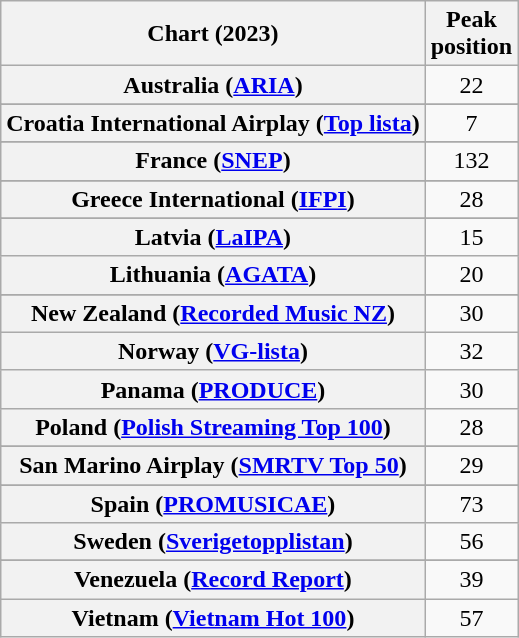<table class="wikitable sortable plainrowheaders" style="text-align:center">
<tr>
<th scope="col">Chart (2023)</th>
<th scope="col">Peak<br>position</th>
</tr>
<tr>
<th scope="row">Australia (<a href='#'>ARIA</a>)</th>
<td>22</td>
</tr>
<tr>
</tr>
<tr>
</tr>
<tr>
</tr>
<tr>
</tr>
<tr>
<th scope="row">Croatia International Airplay (<a href='#'>Top lista</a>)</th>
<td>7</td>
</tr>
<tr>
</tr>
<tr>
<th scope="row">France (<a href='#'>SNEP</a>)</th>
<td>132</td>
</tr>
<tr>
</tr>
<tr>
</tr>
<tr>
<th scope="row">Greece International (<a href='#'>IFPI</a>)</th>
<td>28</td>
</tr>
<tr>
</tr>
<tr>
</tr>
<tr>
</tr>
<tr>
<th scope="row">Latvia (<a href='#'>LaIPA</a>)</th>
<td>15</td>
</tr>
<tr>
<th scope="row">Lithuania (<a href='#'>AGATA</a>)</th>
<td>20</td>
</tr>
<tr>
</tr>
<tr>
</tr>
<tr>
<th scope="row">New Zealand (<a href='#'>Recorded Music NZ</a>)</th>
<td>30</td>
</tr>
<tr>
<th scope="row">Norway (<a href='#'>VG-lista</a>)</th>
<td>32</td>
</tr>
<tr>
<th scope="row">Panama (<a href='#'>PRODUCE</a>)</th>
<td>30</td>
</tr>
<tr>
<th scope="row">Poland (<a href='#'>Polish Streaming Top 100</a>)</th>
<td>28</td>
</tr>
<tr>
</tr>
<tr>
<th scope="row">San Marino Airplay (<a href='#'>SMRTV Top 50</a>)</th>
<td>29</td>
</tr>
<tr>
</tr>
<tr>
</tr>
<tr>
<th scope="row">Spain (<a href='#'>PROMUSICAE</a>)</th>
<td>73</td>
</tr>
<tr>
<th scope="row">Sweden (<a href='#'>Sverigetopplistan</a>)</th>
<td>56</td>
</tr>
<tr>
</tr>
<tr>
</tr>
<tr>
</tr>
<tr>
</tr>
<tr>
</tr>
<tr>
</tr>
<tr>
</tr>
<tr>
</tr>
<tr>
<th scope="row">Venezuela (<a href='#'>Record Report</a>)</th>
<td>39</td>
</tr>
<tr>
<th scope="row">Vietnam (<a href='#'>Vietnam Hot 100</a>)</th>
<td>57</td>
</tr>
</table>
